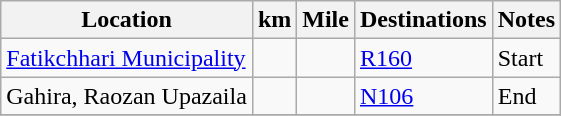<table class=wikitable>
<tr>
<th scope=col>Location</th>
<th scope=col>km</th>
<th scope=col>Mile</th>
<th scope=col>Destinations</th>
<th scope=col>Notes</th>
</tr>
<tr>
<td><a href='#'>Fatikchhari Municipality</a></td>
<td></td>
<td></td>
<td><a href='#'>R160</a></td>
<td>Start</td>
</tr>
<tr>
<td>Gahira, Raozan Upazaila</td>
<td></td>
<td></td>
<td><a href='#'>N106</a></td>
<td>End</td>
</tr>
<tr>
</tr>
</table>
